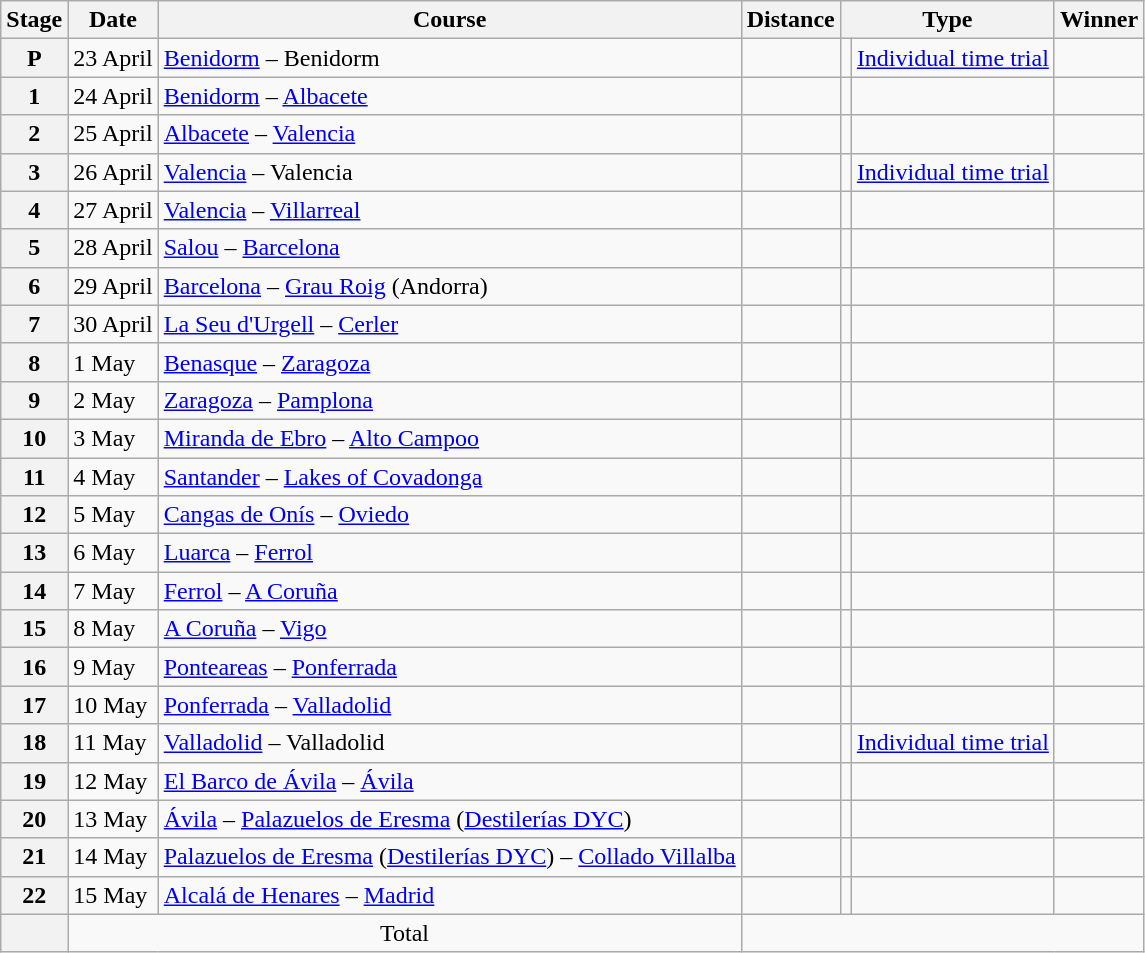<table class="wikitable">
<tr>
<th scope="col">Stage</th>
<th scope="col">Date</th>
<th scope="col">Course</th>
<th scope="col">Distance</th>
<th scope="col" colspan="2">Type</th>
<th scope="col">Winner</th>
</tr>
<tr>
<th scope="row">P</th>
<td>23 April</td>
<td><a href='#'>Benidorm</a> – Benidorm</td>
<td style="text-align:center;"></td>
<td></td>
<td><a href='#'>Individual time trial</a></td>
<td></td>
</tr>
<tr>
<th scope="row">1</th>
<td>24 April</td>
<td><a href='#'>Benidorm</a> – <a href='#'>Albacete</a></td>
<td style="text-align:center;"></td>
<td></td>
<td></td>
<td></td>
</tr>
<tr>
<th scope="row">2</th>
<td>25 April</td>
<td><a href='#'>Albacete</a> – <a href='#'>Valencia</a></td>
<td style="text-align:center;"></td>
<td></td>
<td></td>
<td></td>
</tr>
<tr>
<th scope="row">3</th>
<td>26 April</td>
<td><a href='#'>Valencia</a> – Valencia</td>
<td style="text-align:center;"></td>
<td></td>
<td><a href='#'>Individual time trial</a></td>
<td></td>
</tr>
<tr>
<th scope="row">4</th>
<td>27 April</td>
<td><a href='#'>Valencia</a> – <a href='#'>Villarreal</a></td>
<td style="text-align:center;"></td>
<td></td>
<td></td>
<td></td>
</tr>
<tr>
<th scope="row">5</th>
<td>28 April</td>
<td><a href='#'>Salou</a> – <a href='#'>Barcelona</a></td>
<td style="text-align:center;"></td>
<td></td>
<td></td>
<td></td>
</tr>
<tr>
<th scope="row">6</th>
<td>29 April</td>
<td><a href='#'>Barcelona</a> – <a href='#'>Grau Roig</a> (Andorra)</td>
<td style="text-align:center;"></td>
<td></td>
<td></td>
<td></td>
</tr>
<tr>
<th scope="row">7</th>
<td>30 April</td>
<td><a href='#'>La Seu d'Urgell</a> – <a href='#'>Cerler</a></td>
<td style="text-align:center;"></td>
<td></td>
<td></td>
<td></td>
</tr>
<tr>
<th scope="row">8</th>
<td>1 May</td>
<td><a href='#'>Benasque</a> – <a href='#'>Zaragoza</a></td>
<td style="text-align:center;"></td>
<td></td>
<td></td>
<td></td>
</tr>
<tr>
<th scope="row">9</th>
<td>2 May</td>
<td><a href='#'>Zaragoza</a> – <a href='#'>Pamplona</a></td>
<td style="text-align:center;"></td>
<td></td>
<td></td>
<td></td>
</tr>
<tr>
<th scope="row">10</th>
<td>3 May</td>
<td><a href='#'>Miranda de Ebro</a> – <a href='#'>Alto Campoo</a></td>
<td style="text-align:center;"></td>
<td></td>
<td></td>
<td></td>
</tr>
<tr>
<th scope="row">11</th>
<td>4 May</td>
<td><a href='#'>Santander</a> – <a href='#'>Lakes of Covadonga</a></td>
<td style="text-align:center;"></td>
<td></td>
<td></td>
<td></td>
</tr>
<tr>
<th scope="row">12</th>
<td>5 May</td>
<td><a href='#'>Cangas de Onís</a> – <a href='#'>Oviedo</a></td>
<td style="text-align:center;"></td>
<td></td>
<td></td>
<td></td>
</tr>
<tr>
<th scope="row">13</th>
<td>6 May</td>
<td><a href='#'>Luarca</a> – <a href='#'>Ferrol</a></td>
<td style="text-align:center;"></td>
<td></td>
<td></td>
<td></td>
</tr>
<tr>
<th scope="row">14</th>
<td>7 May</td>
<td><a href='#'>Ferrol</a> – <a href='#'>A Coruña</a></td>
<td style="text-align:center;"></td>
<td></td>
<td></td>
<td></td>
</tr>
<tr>
<th scope="row">15</th>
<td>8 May</td>
<td><a href='#'>A Coruña</a> – <a href='#'>Vigo</a></td>
<td style="text-align:center;"></td>
<td></td>
<td></td>
<td></td>
</tr>
<tr>
<th scope="row">16</th>
<td>9 May</td>
<td><a href='#'>Ponteareas</a> – <a href='#'>Ponferrada</a></td>
<td style="text-align:center;"></td>
<td></td>
<td></td>
<td></td>
</tr>
<tr>
<th scope="row">17</th>
<td>10 May</td>
<td><a href='#'>Ponferrada</a> – <a href='#'>Valladolid</a></td>
<td style="text-align:center;"></td>
<td></td>
<td></td>
<td></td>
</tr>
<tr>
<th scope="row">18</th>
<td>11 May</td>
<td><a href='#'>Valladolid</a> – Valladolid</td>
<td style="text-align:center;"></td>
<td></td>
<td><a href='#'>Individual time trial</a></td>
<td></td>
</tr>
<tr>
<th scope="row">19</th>
<td>12 May</td>
<td><a href='#'>El Barco de Ávila</a> – <a href='#'>Ávila</a></td>
<td style="text-align:center;"></td>
<td></td>
<td></td>
<td></td>
</tr>
<tr>
<th scope="row">20</th>
<td>13 May</td>
<td><a href='#'>Ávila</a> – <a href='#'>Palazuelos de Eresma</a> (<a href='#'>Destilerías DYC</a>)</td>
<td style="text-align:center;"></td>
<td></td>
<td></td>
<td></td>
</tr>
<tr>
<th scope="row">21</th>
<td>14 May</td>
<td><a href='#'>Palazuelos de Eresma</a> (<a href='#'>Destilerías DYC</a>) – <a href='#'>Collado Villalba</a></td>
<td style="text-align:center;"></td>
<td></td>
<td></td>
<td></td>
</tr>
<tr>
<th scope="row">22</th>
<td>15 May</td>
<td><a href='#'>Alcalá de Henares</a> – <a href='#'>Madrid</a></td>
<td style="text-align:center;"></td>
<td></td>
<td></td>
<td></td>
</tr>
<tr>
<th scope="row"></th>
<td colspan="2" style="text-align:center">Total</td>
<td colspan="4" style="text-align:center"></td>
</tr>
</table>
